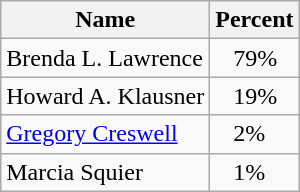<table class="wikitable">
<tr>
<th>Name</th>
<th>Percent</th>
</tr>
<tr>
<td>Brenda L. Lawrence</td>
<td>   79%</td>
</tr>
<tr>
<td>Howard A. Klausner</td>
<td>   19%</td>
</tr>
<tr>
<td><a href='#'>Gregory Creswell</a></td>
<td>   2%</td>
</tr>
<tr>
<td>Marcia Squier</td>
<td>   1%</td>
</tr>
</table>
